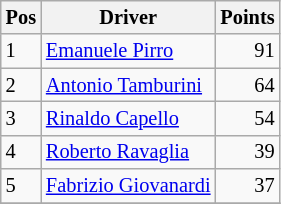<table class="wikitable" style="font-size: 85%;">
<tr>
<th>Pos</th>
<th>Driver</th>
<th>Points</th>
</tr>
<tr>
<td>1</td>
<td> <a href='#'>Emanuele Pirro</a></td>
<td align="right">91</td>
</tr>
<tr>
<td>2</td>
<td> <a href='#'>Antonio Tamburini</a></td>
<td align="right">64</td>
</tr>
<tr>
<td>3</td>
<td> <a href='#'>Rinaldo Capello</a></td>
<td align="right">54</td>
</tr>
<tr>
<td>4</td>
<td> <a href='#'>Roberto Ravaglia</a></td>
<td align="right">39</td>
</tr>
<tr>
<td>5</td>
<td> <a href='#'>Fabrizio Giovanardi</a></td>
<td align="right">37</td>
</tr>
<tr>
</tr>
</table>
